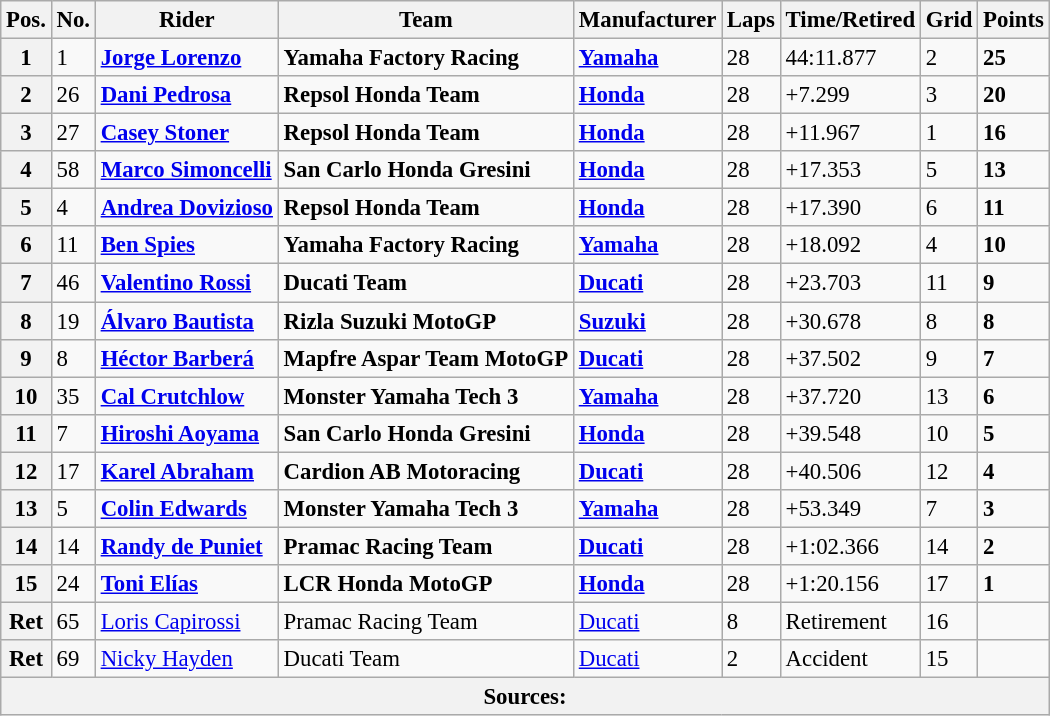<table class="wikitable" style="font-size: 95%;">
<tr>
<th>Pos.</th>
<th>No.</th>
<th>Rider</th>
<th>Team</th>
<th>Manufacturer</th>
<th>Laps</th>
<th>Time/Retired</th>
<th>Grid</th>
<th>Points</th>
</tr>
<tr>
<th>1</th>
<td>1</td>
<td> <strong><a href='#'>Jorge Lorenzo</a></strong></td>
<td><strong>Yamaha Factory Racing</strong></td>
<td><strong><a href='#'>Yamaha</a></strong></td>
<td>28</td>
<td>44:11.877</td>
<td>2</td>
<td><strong>25</strong></td>
</tr>
<tr>
<th>2</th>
<td>26</td>
<td> <strong><a href='#'>Dani Pedrosa</a></strong></td>
<td><strong>Repsol Honda Team</strong></td>
<td><strong><a href='#'>Honda</a></strong></td>
<td>28</td>
<td>+7.299</td>
<td>3</td>
<td><strong>20</strong></td>
</tr>
<tr>
<th>3</th>
<td>27</td>
<td> <strong><a href='#'>Casey Stoner</a></strong></td>
<td><strong>Repsol Honda Team</strong></td>
<td><strong><a href='#'>Honda</a></strong></td>
<td>28</td>
<td>+11.967</td>
<td>1</td>
<td><strong>16</strong></td>
</tr>
<tr>
<th>4</th>
<td>58</td>
<td> <strong><a href='#'>Marco Simoncelli</a></strong></td>
<td><strong>San Carlo Honda Gresini</strong></td>
<td><strong><a href='#'>Honda</a></strong></td>
<td>28</td>
<td>+17.353</td>
<td>5</td>
<td><strong>13</strong></td>
</tr>
<tr>
<th>5</th>
<td>4</td>
<td> <strong><a href='#'>Andrea Dovizioso</a></strong></td>
<td><strong>Repsol Honda Team</strong></td>
<td><strong><a href='#'>Honda</a></strong></td>
<td>28</td>
<td>+17.390</td>
<td>6</td>
<td><strong>11</strong></td>
</tr>
<tr>
<th>6</th>
<td>11</td>
<td> <strong><a href='#'>Ben Spies</a></strong></td>
<td><strong>Yamaha Factory Racing</strong></td>
<td><strong><a href='#'>Yamaha</a></strong></td>
<td>28</td>
<td>+18.092</td>
<td>4</td>
<td><strong>10</strong></td>
</tr>
<tr>
<th>7</th>
<td>46</td>
<td> <strong><a href='#'>Valentino Rossi</a></strong></td>
<td><strong>Ducati Team</strong></td>
<td><strong><a href='#'>Ducati</a></strong></td>
<td>28</td>
<td>+23.703</td>
<td>11</td>
<td><strong>9</strong></td>
</tr>
<tr>
<th>8</th>
<td>19</td>
<td> <strong><a href='#'>Álvaro Bautista</a></strong></td>
<td><strong>Rizla Suzuki MotoGP</strong></td>
<td><strong><a href='#'>Suzuki</a></strong></td>
<td>28</td>
<td>+30.678</td>
<td>8</td>
<td><strong>8</strong></td>
</tr>
<tr>
<th>9</th>
<td>8</td>
<td> <strong><a href='#'>Héctor Barberá</a></strong></td>
<td><strong>Mapfre Aspar Team MotoGP</strong></td>
<td><strong><a href='#'>Ducati</a></strong></td>
<td>28</td>
<td>+37.502</td>
<td>9</td>
<td><strong>7</strong></td>
</tr>
<tr>
<th>10</th>
<td>35</td>
<td> <strong><a href='#'>Cal Crutchlow</a></strong></td>
<td><strong>Monster Yamaha Tech 3</strong></td>
<td><strong><a href='#'>Yamaha</a></strong></td>
<td>28</td>
<td>+37.720</td>
<td>13</td>
<td><strong>6</strong></td>
</tr>
<tr>
<th>11</th>
<td>7</td>
<td> <strong><a href='#'>Hiroshi Aoyama</a></strong></td>
<td><strong>San Carlo Honda Gresini</strong></td>
<td><strong><a href='#'>Honda</a></strong></td>
<td>28</td>
<td>+39.548</td>
<td>10</td>
<td><strong>5</strong></td>
</tr>
<tr>
<th>12</th>
<td>17</td>
<td> <strong><a href='#'>Karel Abraham</a></strong></td>
<td><strong>Cardion AB Motoracing</strong></td>
<td><strong><a href='#'>Ducati</a></strong></td>
<td>28</td>
<td>+40.506</td>
<td>12</td>
<td><strong>4</strong></td>
</tr>
<tr>
<th>13</th>
<td>5</td>
<td> <strong><a href='#'>Colin Edwards</a></strong></td>
<td><strong>Monster Yamaha Tech 3</strong></td>
<td><strong><a href='#'>Yamaha</a></strong></td>
<td>28</td>
<td>+53.349</td>
<td>7</td>
<td><strong>3</strong></td>
</tr>
<tr>
<th>14</th>
<td>14</td>
<td> <strong><a href='#'>Randy de Puniet</a></strong></td>
<td><strong>Pramac Racing Team</strong></td>
<td><strong><a href='#'>Ducati</a></strong></td>
<td>28</td>
<td>+1:02.366</td>
<td>14</td>
<td><strong>2</strong></td>
</tr>
<tr>
<th>15</th>
<td>24</td>
<td> <strong><a href='#'>Toni Elías</a></strong></td>
<td><strong>LCR Honda MotoGP</strong></td>
<td><strong><a href='#'>Honda</a></strong></td>
<td>28</td>
<td>+1:20.156</td>
<td>17</td>
<td><strong>1</strong></td>
</tr>
<tr>
<th>Ret</th>
<td>65</td>
<td> <a href='#'>Loris Capirossi</a></td>
<td>Pramac Racing Team</td>
<td><a href='#'>Ducati</a></td>
<td>8</td>
<td>Retirement</td>
<td>16</td>
<td></td>
</tr>
<tr>
<th>Ret</th>
<td>69</td>
<td> <a href='#'>Nicky Hayden</a></td>
<td>Ducati Team</td>
<td><a href='#'>Ducati</a></td>
<td>2</td>
<td>Accident</td>
<td>15</td>
<td></td>
</tr>
<tr>
<th colspan=9>Sources: </th>
</tr>
</table>
